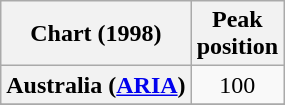<table class="wikitable sortable plainrowheaders">
<tr>
<th scope="col">Chart (1998)</th>
<th scope="col">Peak<br>position</th>
</tr>
<tr>
<th scope="row">Australia (<a href='#'>ARIA</a>)</th>
<td align="center">100</td>
</tr>
<tr>
</tr>
<tr>
</tr>
<tr>
</tr>
<tr>
</tr>
<tr>
</tr>
<tr>
</tr>
</table>
